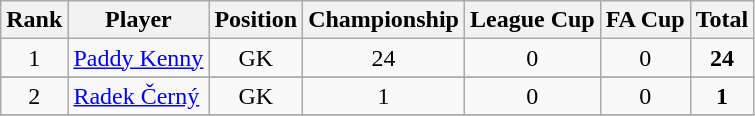<table class="wikitable">
<tr>
<th>Rank</th>
<th>Player</th>
<th>Position</th>
<th>Championship</th>
<th>League Cup</th>
<th>FA Cup</th>
<th>Total</th>
</tr>
<tr>
<td align=center>1</td>
<td> <a href='#'>Paddy Kenny</a></td>
<td align=center>GK</td>
<td align=center>24</td>
<td align=center>0</td>
<td align=center>0</td>
<td align=center><strong>24</strong></td>
</tr>
<tr>
</tr>
<tr>
<td align=center>2</td>
<td> <a href='#'>Radek Černý</a></td>
<td align=center>GK</td>
<td align=center>1</td>
<td align=center>0</td>
<td align=center>0</td>
<td align=center><strong>1</strong></td>
</tr>
<tr>
</tr>
</table>
